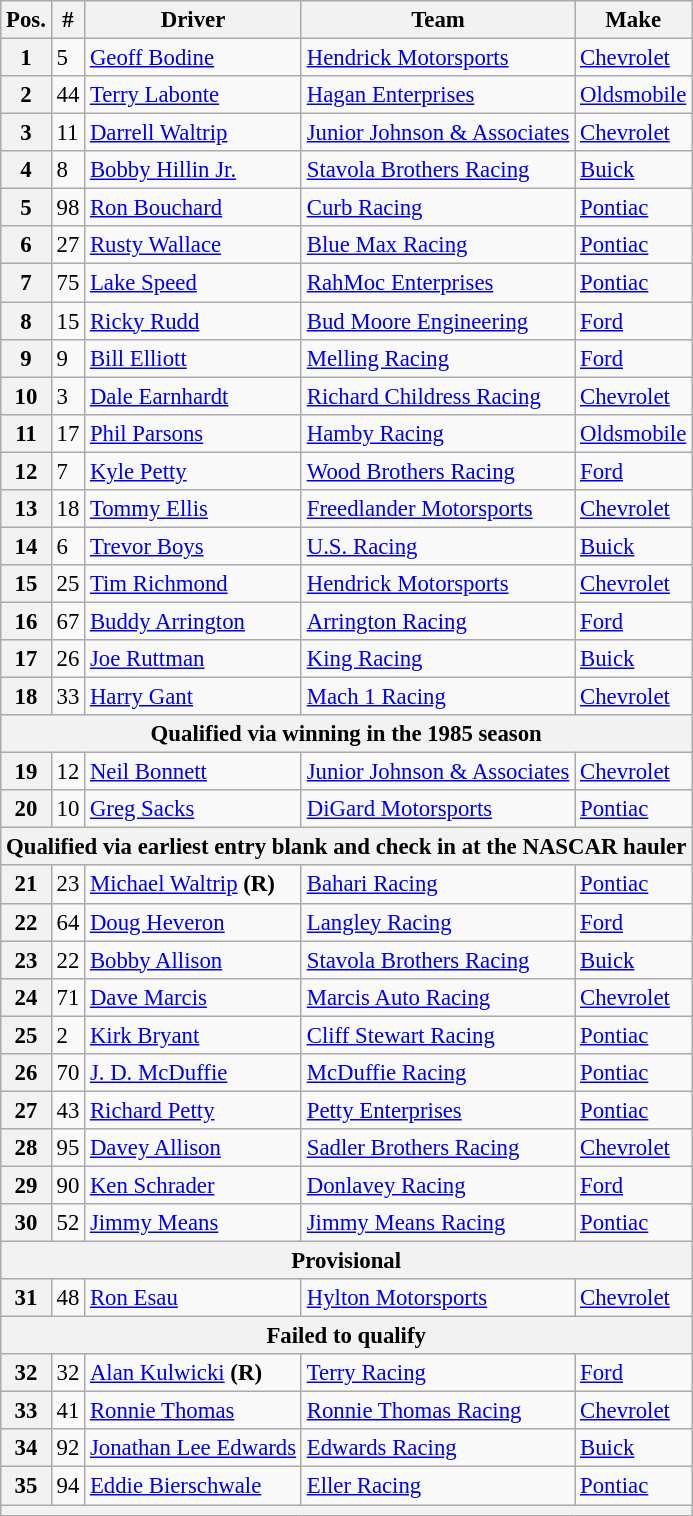<table class="wikitable" style="font-size:95%">
<tr>
<th>Pos.</th>
<th>#</th>
<th>Driver</th>
<th>Team</th>
<th>Make</th>
</tr>
<tr>
<th>1</th>
<td>5</td>
<td><a href='#'>Geoff Bodine</a></td>
<td><a href='#'>Hendrick Motorsports</a></td>
<td><a href='#'>Chevrolet</a></td>
</tr>
<tr>
<th>2</th>
<td>44</td>
<td><a href='#'>Terry Labonte</a></td>
<td><a href='#'>Hagan Enterprises</a></td>
<td><a href='#'>Oldsmobile</a></td>
</tr>
<tr>
<th>3</th>
<td>11</td>
<td><a href='#'>Darrell Waltrip</a></td>
<td><a href='#'>Junior Johnson & Associates</a></td>
<td><a href='#'>Chevrolet</a></td>
</tr>
<tr>
<th>4</th>
<td>8</td>
<td><a href='#'>Bobby Hillin Jr.</a></td>
<td><a href='#'>Stavola Brothers Racing</a></td>
<td><a href='#'>Buick</a></td>
</tr>
<tr>
<th>5</th>
<td>98</td>
<td><a href='#'>Ron Bouchard</a></td>
<td><a href='#'>Curb Racing</a></td>
<td><a href='#'>Pontiac</a></td>
</tr>
<tr>
<th>6</th>
<td>27</td>
<td><a href='#'>Rusty Wallace</a></td>
<td><a href='#'>Blue Max Racing</a></td>
<td><a href='#'>Pontiac</a></td>
</tr>
<tr>
<th>7</th>
<td>75</td>
<td><a href='#'>Lake Speed</a></td>
<td><a href='#'>RahMoc Enterprises</a></td>
<td><a href='#'>Pontiac</a></td>
</tr>
<tr>
<th>8</th>
<td>15</td>
<td><a href='#'>Ricky Rudd</a></td>
<td><a href='#'>Bud Moore Engineering</a></td>
<td><a href='#'>Ford</a></td>
</tr>
<tr>
<th>9</th>
<td>9</td>
<td><a href='#'>Bill Elliott</a></td>
<td><a href='#'>Melling Racing</a></td>
<td><a href='#'>Ford</a></td>
</tr>
<tr>
<th>10</th>
<td>3</td>
<td><a href='#'>Dale Earnhardt</a></td>
<td><a href='#'>Richard Childress Racing</a></td>
<td><a href='#'>Chevrolet</a></td>
</tr>
<tr>
<th>11</th>
<td>17</td>
<td><a href='#'>Phil Parsons</a></td>
<td><a href='#'>Hamby Racing</a></td>
<td><a href='#'>Oldsmobile</a></td>
</tr>
<tr>
<th>12</th>
<td>7</td>
<td><a href='#'>Kyle Petty</a></td>
<td><a href='#'>Wood Brothers Racing</a></td>
<td><a href='#'>Ford</a></td>
</tr>
<tr>
<th>13</th>
<td>18</td>
<td><a href='#'>Tommy Ellis</a></td>
<td><a href='#'>Freedlander Motorsports</a></td>
<td><a href='#'>Chevrolet</a></td>
</tr>
<tr>
<th>14</th>
<td>6</td>
<td><a href='#'>Trevor Boys</a></td>
<td><a href='#'>U.S. Racing</a></td>
<td><a href='#'>Buick</a></td>
</tr>
<tr>
<th>15</th>
<td>25</td>
<td><a href='#'>Tim Richmond</a></td>
<td><a href='#'>Hendrick Motorsports</a></td>
<td><a href='#'>Chevrolet</a></td>
</tr>
<tr>
<th>16</th>
<td>67</td>
<td><a href='#'>Buddy Arrington</a></td>
<td><a href='#'>Arrington Racing</a></td>
<td><a href='#'>Ford</a></td>
</tr>
<tr>
<th>17</th>
<td>26</td>
<td><a href='#'>Joe Ruttman</a></td>
<td><a href='#'>King Racing</a></td>
<td><a href='#'>Buick</a></td>
</tr>
<tr>
<th>18</th>
<td>33</td>
<td><a href='#'>Harry Gant</a></td>
<td><a href='#'>Mach 1 Racing</a></td>
<td><a href='#'>Chevrolet</a></td>
</tr>
<tr>
<th colspan="5">Qualified via winning in the 1985 season</th>
</tr>
<tr>
<th>19</th>
<td>12</td>
<td><a href='#'>Neil Bonnett</a></td>
<td><a href='#'>Junior Johnson & Associates</a></td>
<td><a href='#'>Chevrolet</a></td>
</tr>
<tr>
<th>20</th>
<td>10</td>
<td><a href='#'>Greg Sacks</a></td>
<td><a href='#'>DiGard Motorsports</a></td>
<td><a href='#'>Pontiac</a></td>
</tr>
<tr>
<th colspan="5">Qualified via earliest entry blank and check in at the NASCAR hauler</th>
</tr>
<tr>
<th>21</th>
<td>23</td>
<td><a href='#'>Michael Waltrip</a> <strong>(R)</strong></td>
<td><a href='#'>Bahari Racing</a></td>
<td><a href='#'>Pontiac</a></td>
</tr>
<tr>
<th>22</th>
<td>64</td>
<td><a href='#'>Doug Heveron</a></td>
<td><a href='#'>Langley Racing</a></td>
<td><a href='#'>Ford</a></td>
</tr>
<tr>
<th>23</th>
<td>22</td>
<td><a href='#'>Bobby Allison</a></td>
<td><a href='#'>Stavola Brothers Racing</a></td>
<td><a href='#'>Buick</a></td>
</tr>
<tr>
<th>24</th>
<td>71</td>
<td><a href='#'>Dave Marcis</a></td>
<td><a href='#'>Marcis Auto Racing</a></td>
<td><a href='#'>Chevrolet</a></td>
</tr>
<tr>
<th>25</th>
<td>2</td>
<td><a href='#'>Kirk Bryant</a></td>
<td><a href='#'>Cliff Stewart Racing</a></td>
<td><a href='#'>Pontiac</a></td>
</tr>
<tr>
<th>26</th>
<td>70</td>
<td><a href='#'>J. D. McDuffie</a></td>
<td><a href='#'>McDuffie Racing</a></td>
<td><a href='#'>Pontiac</a></td>
</tr>
<tr>
<th>27</th>
<td>43</td>
<td><a href='#'>Richard Petty</a></td>
<td><a href='#'>Petty Enterprises</a></td>
<td><a href='#'>Pontiac</a></td>
</tr>
<tr>
<th>28</th>
<td>95</td>
<td><a href='#'>Davey Allison</a></td>
<td><a href='#'>Sadler Brothers Racing</a></td>
<td><a href='#'>Chevrolet</a></td>
</tr>
<tr>
<th>29</th>
<td>90</td>
<td><a href='#'>Ken Schrader</a></td>
<td><a href='#'>Donlavey Racing</a></td>
<td><a href='#'>Ford</a></td>
</tr>
<tr>
<th>30</th>
<td>52</td>
<td><a href='#'>Jimmy Means</a></td>
<td><a href='#'>Jimmy Means Racing</a></td>
<td><a href='#'>Pontiac</a></td>
</tr>
<tr>
<th colspan="5">Provisional</th>
</tr>
<tr>
<th>31</th>
<td>48</td>
<td><a href='#'>Ron Esau</a></td>
<td><a href='#'>Hylton Motorsports</a></td>
<td><a href='#'>Chevrolet</a></td>
</tr>
<tr>
<th colspan="5">Failed to qualify</th>
</tr>
<tr>
<th>32</th>
<td>32</td>
<td><a href='#'>Alan Kulwicki</a> <strong>(R)</strong></td>
<td><a href='#'>Terry Racing</a></td>
<td><a href='#'>Ford</a></td>
</tr>
<tr>
<th>33</th>
<td>41</td>
<td><a href='#'>Ronnie Thomas</a></td>
<td><a href='#'>Ronnie Thomas Racing</a></td>
<td><a href='#'>Chevrolet</a></td>
</tr>
<tr>
<th>34</th>
<td>92</td>
<td><a href='#'>Jonathan Lee Edwards</a></td>
<td><a href='#'>Edwards Racing</a></td>
<td><a href='#'>Buick</a></td>
</tr>
<tr>
<th>35</th>
<td>94</td>
<td><a href='#'>Eddie Bierschwale</a></td>
<td><a href='#'>Eller Racing</a></td>
<td><a href='#'>Pontiac</a></td>
</tr>
<tr>
<th colspan="5"></th>
</tr>
</table>
